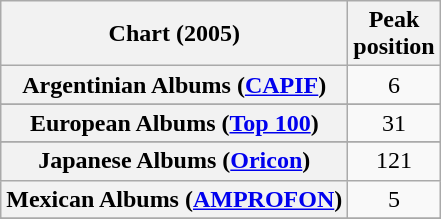<table class="wikitable sortable plainrowheaders" style="text-align:center">
<tr>
<th scope="col">Chart (2005)</th>
<th scope="col">Peak<br>position</th>
</tr>
<tr>
<th scope="row">Argentinian Albums (<a href='#'>CAPIF</a>)</th>
<td>6</td>
</tr>
<tr>
</tr>
<tr>
</tr>
<tr>
</tr>
<tr>
</tr>
<tr>
<th scope="row">European Albums (<a href='#'>Top 100</a>)</th>
<td>31</td>
</tr>
<tr>
</tr>
<tr>
</tr>
<tr>
</tr>
<tr>
</tr>
<tr>
<th scope="row">Japanese Albums (<a href='#'>Oricon</a>)</th>
<td>121</td>
</tr>
<tr>
<th scope="row">Mexican Albums (<a href='#'>AMPROFON</a>)</th>
<td>5</td>
</tr>
<tr>
</tr>
<tr>
</tr>
<tr>
</tr>
<tr>
</tr>
<tr>
</tr>
<tr>
</tr>
</table>
